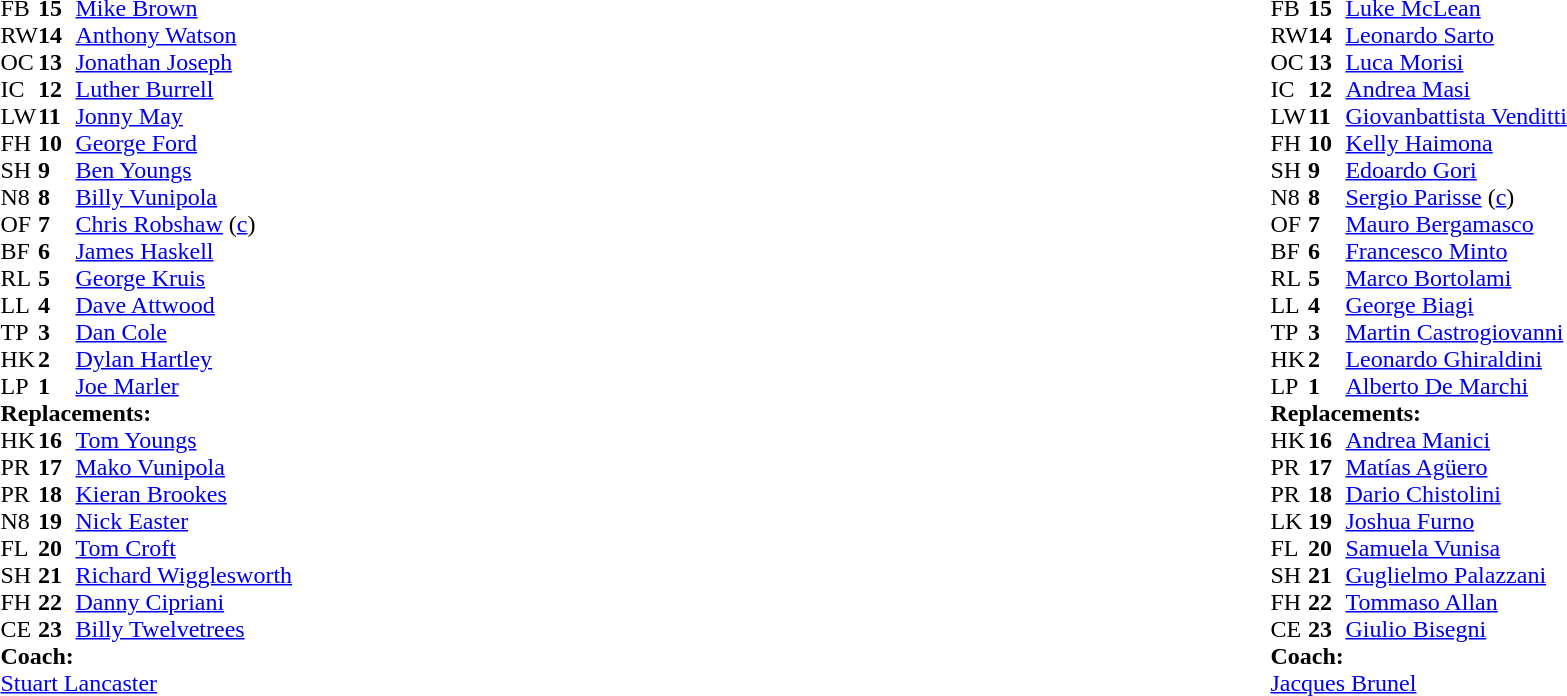<table style="width:100%">
<tr>
<td style="vertical-align:top; width:50%"><br><table cellspacing="0" cellpadding="0">
<tr>
<th width="25"></th>
<th width="25"></th>
</tr>
<tr>
<td>FB</td>
<td><strong>15</strong></td>
<td><a href='#'>Mike Brown</a></td>
<td></td>
<td></td>
</tr>
<tr>
<td>RW</td>
<td><strong>14</strong></td>
<td><a href='#'>Anthony Watson</a></td>
</tr>
<tr>
<td>OC</td>
<td><strong>13</strong></td>
<td><a href='#'>Jonathan Joseph</a></td>
</tr>
<tr>
<td>IC</td>
<td><strong>12</strong></td>
<td><a href='#'>Luther Burrell</a></td>
</tr>
<tr>
<td>LW</td>
<td><strong>11</strong></td>
<td><a href='#'>Jonny May</a></td>
</tr>
<tr>
<td>FH</td>
<td><strong>10</strong></td>
<td><a href='#'>George Ford</a></td>
<td></td>
<td></td>
</tr>
<tr>
<td>SH</td>
<td><strong>9</strong></td>
<td><a href='#'>Ben Youngs</a></td>
<td></td>
<td></td>
</tr>
<tr>
<td>N8</td>
<td><strong>8</strong></td>
<td><a href='#'>Billy Vunipola</a></td>
</tr>
<tr>
<td>OF</td>
<td><strong>7</strong></td>
<td><a href='#'>Chris Robshaw</a> (<a href='#'>c</a>)</td>
</tr>
<tr>
<td>BF</td>
<td><strong>6</strong></td>
<td><a href='#'>James Haskell</a></td>
<td></td>
<td></td>
</tr>
<tr>
<td>RL</td>
<td><strong>5</strong></td>
<td><a href='#'>George Kruis</a></td>
</tr>
<tr>
<td>LL</td>
<td><strong>4</strong></td>
<td><a href='#'>Dave Attwood</a></td>
<td></td>
<td></td>
</tr>
<tr>
<td>TP</td>
<td><strong>3</strong></td>
<td><a href='#'>Dan Cole</a></td>
<td></td>
<td></td>
</tr>
<tr>
<td>HK</td>
<td><strong>2</strong></td>
<td><a href='#'>Dylan Hartley</a></td>
<td></td>
<td></td>
</tr>
<tr>
<td>LP</td>
<td><strong>1</strong></td>
<td><a href='#'>Joe Marler</a></td>
<td></td>
<td></td>
</tr>
<tr>
<td colspan=3><strong>Replacements:</strong></td>
</tr>
<tr>
<td>HK</td>
<td><strong>16</strong></td>
<td><a href='#'>Tom Youngs</a></td>
<td></td>
<td></td>
</tr>
<tr>
<td>PR</td>
<td><strong>17</strong></td>
<td><a href='#'>Mako Vunipola</a></td>
<td></td>
<td></td>
</tr>
<tr>
<td>PR</td>
<td><strong>18</strong></td>
<td><a href='#'>Kieran Brookes</a></td>
<td></td>
<td></td>
</tr>
<tr>
<td>N8</td>
<td><strong>19</strong></td>
<td><a href='#'>Nick Easter</a></td>
<td></td>
<td></td>
</tr>
<tr>
<td>FL</td>
<td><strong>20</strong></td>
<td><a href='#'>Tom Croft</a></td>
<td></td>
<td></td>
</tr>
<tr>
<td>SH</td>
<td><strong>21</strong></td>
<td><a href='#'>Richard Wigglesworth</a></td>
<td></td>
<td></td>
</tr>
<tr>
<td>FH</td>
<td><strong>22</strong></td>
<td><a href='#'>Danny Cipriani</a></td>
<td></td>
<td></td>
</tr>
<tr>
<td>CE</td>
<td><strong>23</strong></td>
<td><a href='#'>Billy Twelvetrees</a></td>
<td></td>
<td></td>
</tr>
<tr>
<td colspan=3><strong>Coach:</strong></td>
</tr>
<tr>
<td colspan="4"> <a href='#'>Stuart Lancaster</a></td>
</tr>
</table>
</td>
<td style="vertical-align:top"></td>
<td style="vertical-align:top; width:50%"><br><table cellspacing="0" cellpadding="0" style="margin:auto">
<tr>
<th width="25"></th>
<th width="25"></th>
</tr>
<tr>
<td>FB</td>
<td><strong>15</strong></td>
<td><a href='#'>Luke McLean</a></td>
</tr>
<tr>
<td>RW</td>
<td><strong>14</strong></td>
<td><a href='#'>Leonardo Sarto</a></td>
<td></td>
<td></td>
</tr>
<tr>
<td>OC</td>
<td><strong>13</strong></td>
<td><a href='#'>Luca Morisi</a></td>
</tr>
<tr>
<td>IC</td>
<td><strong>12</strong></td>
<td><a href='#'>Andrea Masi</a></td>
</tr>
<tr>
<td>LW</td>
<td><strong>11</strong></td>
<td><a href='#'>Giovanbattista Venditti</a></td>
</tr>
<tr>
<td>FH</td>
<td><strong>10</strong></td>
<td><a href='#'>Kelly Haimona</a></td>
<td></td>
<td></td>
</tr>
<tr>
<td>SH</td>
<td><strong>9</strong></td>
<td><a href='#'>Edoardo Gori</a></td>
<td></td>
<td></td>
</tr>
<tr>
<td>N8</td>
<td><strong>8</strong></td>
<td><a href='#'>Sergio Parisse</a> (<a href='#'>c</a>)</td>
</tr>
<tr>
<td>OF</td>
<td><strong>7</strong></td>
<td><a href='#'>Mauro Bergamasco</a></td>
<td></td>
<td></td>
<td></td>
<td></td>
</tr>
<tr>
<td>BF</td>
<td><strong>6</strong></td>
<td><a href='#'>Francesco Minto</a></td>
<td></td>
<td></td>
<td></td>
</tr>
<tr>
<td>RL</td>
<td><strong>5</strong></td>
<td><a href='#'>Marco Bortolami</a></td>
<td></td>
<td></td>
</tr>
<tr>
<td>LL</td>
<td><strong>4</strong></td>
<td><a href='#'>George Biagi</a></td>
</tr>
<tr>
<td>TP</td>
<td><strong>3</strong></td>
<td><a href='#'>Martin Castrogiovanni</a></td>
<td></td>
<td></td>
</tr>
<tr>
<td>HK</td>
<td><strong>2</strong></td>
<td><a href='#'>Leonardo Ghiraldini</a></td>
<td></td>
<td></td>
</tr>
<tr>
<td>LP</td>
<td><strong>1</strong></td>
<td><a href='#'>Alberto De Marchi</a></td>
<td></td>
<td></td>
</tr>
<tr>
<td colspan=3><strong>Replacements:</strong></td>
</tr>
<tr>
<td>HK</td>
<td><strong>16</strong></td>
<td><a href='#'>Andrea Manici</a></td>
<td></td>
<td></td>
</tr>
<tr>
<td>PR</td>
<td><strong>17</strong></td>
<td><a href='#'>Matías Agüero</a></td>
<td></td>
<td></td>
</tr>
<tr>
<td>PR</td>
<td><strong>18</strong></td>
<td><a href='#'>Dario Chistolini</a></td>
<td></td>
<td></td>
</tr>
<tr>
<td>LK</td>
<td><strong>19</strong></td>
<td><a href='#'>Joshua Furno</a></td>
<td></td>
<td></td>
</tr>
<tr>
<td>FL</td>
<td><strong>20</strong></td>
<td><a href='#'>Samuela Vunisa</a></td>
<td></td>
<td></td>
<td></td>
<td></td>
</tr>
<tr>
<td>SH</td>
<td><strong>21</strong></td>
<td><a href='#'>Guglielmo Palazzani</a></td>
<td></td>
<td></td>
</tr>
<tr>
<td>FH</td>
<td><strong>22</strong></td>
<td><a href='#'>Tommaso Allan</a></td>
<td></td>
<td></td>
</tr>
<tr>
<td>CE</td>
<td><strong>23</strong></td>
<td><a href='#'>Giulio Bisegni</a></td>
<td></td>
<td></td>
</tr>
<tr>
<td colspan=3><strong>Coach:</strong></td>
</tr>
<tr>
<td colspan="4"> <a href='#'>Jacques Brunel</a></td>
</tr>
</table>
</td>
</tr>
</table>
